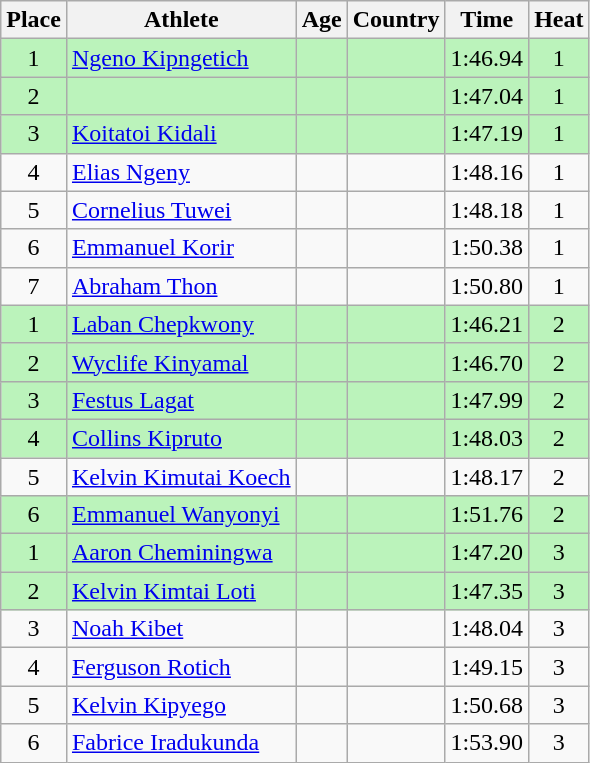<table class="wikitable mw-datatable sortable">
<tr>
<th>Place</th>
<th>Athlete</th>
<th>Age</th>
<th>Country</th>
<th>Time</th>
<th>Heat</th>
</tr>
<tr bgcolor=#bbf3bb>
<td align=center>1</td>
<td><a href='#'>Ngeno Kipngetich</a></td>
<td></td>
<td></td>
<td>1:46.94</td>
<td align=center>1</td>
</tr>
<tr bgcolor=#bbf3bb>
<td align=center>2</td>
<td></td>
<td></td>
<td></td>
<td>1:47.04</td>
<td align=center>1</td>
</tr>
<tr bgcolor=#bbf3bb>
<td align=center>3</td>
<td><a href='#'>Koitatoi Kidali</a></td>
<td></td>
<td></td>
<td>1:47.19</td>
<td align=center>1</td>
</tr>
<tr>
<td align=center>4</td>
<td><a href='#'>Elias Ngeny</a></td>
<td></td>
<td></td>
<td>1:48.16</td>
<td align=center>1</td>
</tr>
<tr>
<td align=center>5</td>
<td><a href='#'>Cornelius Tuwei</a></td>
<td></td>
<td></td>
<td>1:48.18</td>
<td align=center>1</td>
</tr>
<tr>
<td align=center>6</td>
<td><a href='#'>Emmanuel Korir</a></td>
<td></td>
<td></td>
<td>1:50.38</td>
<td align=center>1</td>
</tr>
<tr>
<td align=center>7</td>
<td><a href='#'>Abraham Thon</a></td>
<td></td>
<td></td>
<td>1:50.80</td>
<td align=center>1</td>
</tr>
<tr bgcolor=#bbf3bb>
<td align=center>1</td>
<td><a href='#'>Laban Chepkwony</a></td>
<td></td>
<td></td>
<td>1:46.21</td>
<td align=center>2</td>
</tr>
<tr bgcolor=#bbf3bb>
<td align=center>2</td>
<td><a href='#'>Wyclife Kinyamal</a></td>
<td></td>
<td></td>
<td>1:46.70</td>
<td align=center>2</td>
</tr>
<tr bgcolor=#bbf3bb>
<td align=center>3</td>
<td><a href='#'>Festus Lagat</a></td>
<td></td>
<td></td>
<td>1:47.99</td>
<td align=center>2</td>
</tr>
<tr bgcolor=#bbf3bb>
<td align=center>4</td>
<td><a href='#'>Collins Kipruto</a></td>
<td></td>
<td></td>
<td>1:48.03</td>
<td align=center>2</td>
</tr>
<tr>
<td align=center>5</td>
<td><a href='#'>Kelvin Kimutai Koech</a></td>
<td></td>
<td></td>
<td>1:48.17</td>
<td align=center>2</td>
</tr>
<tr bgcolor=#bbf3bb>
<td align=center>6</td>
<td><a href='#'>Emmanuel Wanyonyi</a></td>
<td></td>
<td></td>
<td>1:51.76</td>
<td align=center>2</td>
</tr>
<tr bgcolor=#bbf3bb>
<td align=center>1</td>
<td><a href='#'>Aaron Cheminingwa</a></td>
<td></td>
<td></td>
<td>1:47.20</td>
<td align=center>3</td>
</tr>
<tr bgcolor=#bbf3bb>
<td align=center>2</td>
<td><a href='#'>Kelvin Kimtai Loti</a></td>
<td></td>
<td></td>
<td>1:47.35</td>
<td align=center>3</td>
</tr>
<tr>
<td align=center>3</td>
<td><a href='#'>Noah Kibet</a></td>
<td></td>
<td></td>
<td>1:48.04</td>
<td align=center>3</td>
</tr>
<tr>
<td align=center>4</td>
<td><a href='#'>Ferguson Rotich</a></td>
<td></td>
<td></td>
<td>1:49.15</td>
<td align=center>3</td>
</tr>
<tr>
<td align=center>5</td>
<td><a href='#'>Kelvin Kipyego</a></td>
<td></td>
<td></td>
<td>1:50.68</td>
<td align=center>3</td>
</tr>
<tr>
<td align=center>6</td>
<td><a href='#'>Fabrice Iradukunda</a></td>
<td></td>
<td></td>
<td>1:53.90</td>
<td align=center>3</td>
</tr>
</table>
